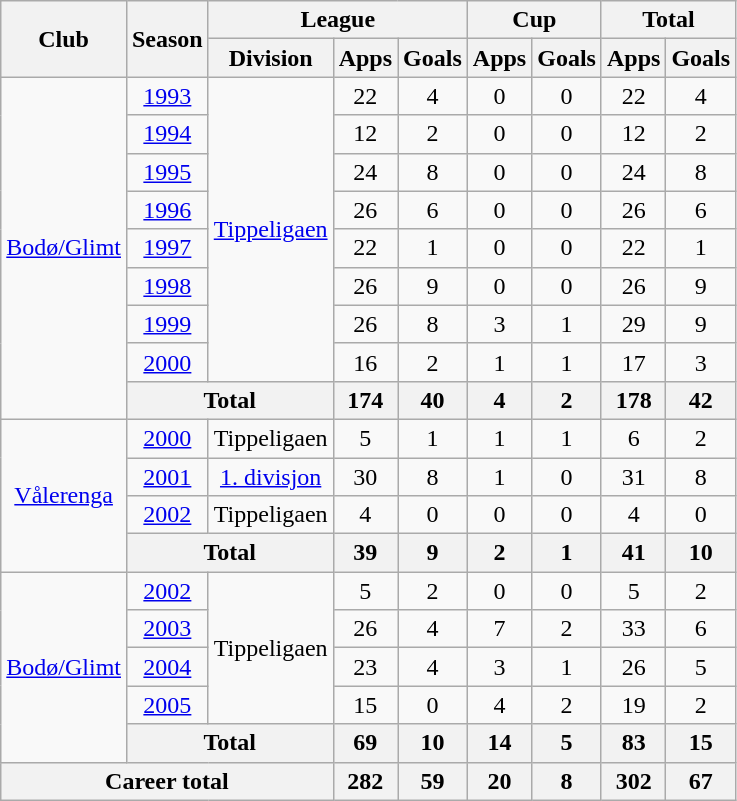<table class="wikitable" style="text-align:center">
<tr>
<th rowspan="2">Club</th>
<th rowspan="2">Season</th>
<th colspan="3">League</th>
<th colspan="2">Cup</th>
<th colspan="2">Total</th>
</tr>
<tr>
<th>Division</th>
<th>Apps</th>
<th>Goals</th>
<th>Apps</th>
<th>Goals</th>
<th>Apps</th>
<th>Goals</th>
</tr>
<tr>
<td rowspan="9"><a href='#'>Bodø/Glimt</a></td>
<td><a href='#'>1993</a></td>
<td rowspan="8"><a href='#'>Tippeligaen</a></td>
<td>22</td>
<td>4</td>
<td>0</td>
<td>0</td>
<td>22</td>
<td>4</td>
</tr>
<tr>
<td><a href='#'>1994</a></td>
<td>12</td>
<td>2</td>
<td>0</td>
<td>0</td>
<td>12</td>
<td>2</td>
</tr>
<tr>
<td><a href='#'>1995</a></td>
<td>24</td>
<td>8</td>
<td>0</td>
<td>0</td>
<td>24</td>
<td>8</td>
</tr>
<tr>
<td><a href='#'>1996</a></td>
<td>26</td>
<td>6</td>
<td>0</td>
<td>0</td>
<td>26</td>
<td>6</td>
</tr>
<tr>
<td><a href='#'>1997</a></td>
<td>22</td>
<td>1</td>
<td>0</td>
<td>0</td>
<td>22</td>
<td>1</td>
</tr>
<tr>
<td><a href='#'>1998</a></td>
<td>26</td>
<td>9</td>
<td>0</td>
<td>0</td>
<td>26</td>
<td>9</td>
</tr>
<tr>
<td><a href='#'>1999</a></td>
<td>26</td>
<td>8</td>
<td>3</td>
<td>1</td>
<td>29</td>
<td>9</td>
</tr>
<tr>
<td><a href='#'>2000</a></td>
<td>16</td>
<td>2</td>
<td>1</td>
<td>1</td>
<td>17</td>
<td>3</td>
</tr>
<tr>
<th colspan="2">Total</th>
<th>174</th>
<th>40</th>
<th>4</th>
<th>2</th>
<th>178</th>
<th>42</th>
</tr>
<tr>
<td rowspan="4"><a href='#'>Vålerenga</a></td>
<td><a href='#'>2000</a></td>
<td>Tippeligaen</td>
<td>5</td>
<td>1</td>
<td>1</td>
<td>1</td>
<td>6</td>
<td>2</td>
</tr>
<tr>
<td><a href='#'>2001</a></td>
<td><a href='#'>1. divisjon</a></td>
<td>30</td>
<td>8</td>
<td>1</td>
<td>0</td>
<td>31</td>
<td>8</td>
</tr>
<tr>
<td><a href='#'>2002</a></td>
<td>Tippeligaen</td>
<td>4</td>
<td>0</td>
<td>0</td>
<td>0</td>
<td>4</td>
<td>0</td>
</tr>
<tr>
<th colspan="2">Total</th>
<th>39</th>
<th>9</th>
<th>2</th>
<th>1</th>
<th>41</th>
<th>10</th>
</tr>
<tr>
<td rowspan="5"><a href='#'>Bodø/Glimt</a></td>
<td><a href='#'>2002</a></td>
<td rowspan="4">Tippeligaen</td>
<td>5</td>
<td>2</td>
<td>0</td>
<td>0</td>
<td>5</td>
<td>2</td>
</tr>
<tr>
<td><a href='#'>2003</a></td>
<td>26</td>
<td>4</td>
<td>7</td>
<td>2</td>
<td>33</td>
<td>6</td>
</tr>
<tr>
<td><a href='#'>2004</a></td>
<td>23</td>
<td>4</td>
<td>3</td>
<td>1</td>
<td>26</td>
<td>5</td>
</tr>
<tr>
<td><a href='#'>2005</a></td>
<td>15</td>
<td>0</td>
<td>4</td>
<td>2</td>
<td>19</td>
<td>2</td>
</tr>
<tr>
<th colspan="2">Total</th>
<th>69</th>
<th>10</th>
<th>14</th>
<th>5</th>
<th>83</th>
<th>15</th>
</tr>
<tr>
<th colspan="3">Career total</th>
<th>282</th>
<th>59</th>
<th>20</th>
<th>8</th>
<th>302</th>
<th>67</th>
</tr>
</table>
